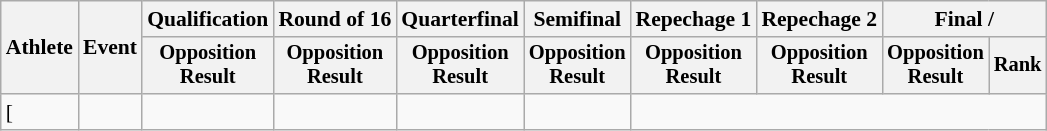<table class="wikitable" style="font-size:90%">
<tr>
<th rowspan=2>Athlete</th>
<th rowspan=2>Event</th>
<th>Qualification</th>
<th>Round of 16</th>
<th>Quarterfinal</th>
<th>Semifinal</th>
<th>Repechage 1</th>
<th>Repechage 2</th>
<th colspan=2>Final / </th>
</tr>
<tr style="font-size: 95%">
<th>Opposition<br>Result</th>
<th>Opposition<br>Result</th>
<th>Opposition<br>Result</th>
<th>Opposition<br>Result</th>
<th>Opposition<br>Result</th>
<th>Opposition<br>Result</th>
<th>Opposition<br>Result</th>
<th>Rank</th>
</tr>
<tr align=center>
<td align=left>[</td>
<td align=left></td>
<td></td>
<td></td>
<td></td>
<td></td>
</tr>
</table>
